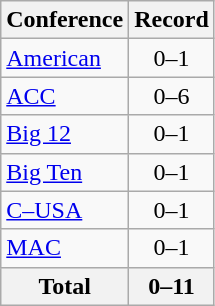<table class="wikitable">
<tr>
<th>Conference</th>
<th>Record</th>
</tr>
<tr>
<td><a href='#'>American</a></td>
<td align=center>0–1</td>
</tr>
<tr>
<td><a href='#'>ACC</a></td>
<td align=center>0–6</td>
</tr>
<tr>
<td><a href='#'>Big 12</a></td>
<td align=center>0–1</td>
</tr>
<tr>
<td><a href='#'>Big Ten</a></td>
<td align=center>0–1</td>
</tr>
<tr>
<td><a href='#'>C–USA</a></td>
<td align=center>0–1</td>
</tr>
<tr>
<td><a href='#'>MAC</a></td>
<td align=center>0–1</td>
</tr>
<tr>
<th>Total</th>
<th>0–11</th>
</tr>
</table>
